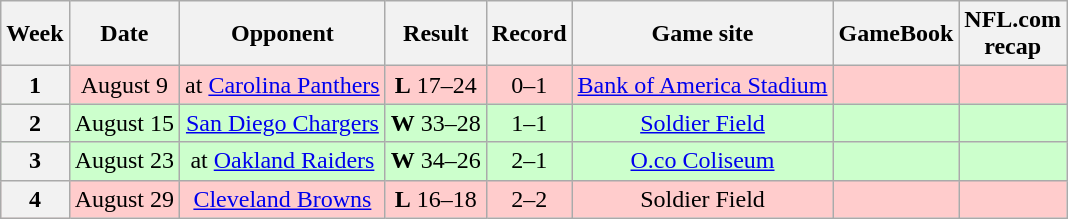<table class="wikitable" style="align=center">
<tr>
<th>Week</th>
<th>Date</th>
<th>Opponent</th>
<th>Result</th>
<th>Record</th>
<th>Game site</th>
<th>GameBook</th>
<th>NFL.com<br>recap</th>
</tr>
<tr style="background:#fcc; text-align:center;">
<th>1</th>
<td>August 9</td>
<td>at <a href='#'>Carolina Panthers</a></td>
<td><strong>L</strong> 17–24</td>
<td>0–1</td>
<td><a href='#'>Bank of America Stadium</a></td>
<td></td>
<td></td>
</tr>
<tr style="background:#cfc; text-align:center;">
<th>2</th>
<td>August 15</td>
<td><a href='#'>San Diego Chargers</a></td>
<td><strong>W</strong> 33–28</td>
<td>1–1</td>
<td><a href='#'>Soldier Field</a></td>
<td></td>
<td></td>
</tr>
<tr style="background:#cfc; text-align:center;">
<th>3</th>
<td>August 23</td>
<td>at <a href='#'>Oakland Raiders</a></td>
<td><strong>W</strong> 34–26</td>
<td>2–1</td>
<td><a href='#'>O.co Coliseum</a></td>
<td></td>
<td></td>
</tr>
<tr style="background:#fcc; text-align:center;">
<th>4</th>
<td>August 29</td>
<td><a href='#'>Cleveland Browns</a></td>
<td><strong>L</strong> 16–18</td>
<td>2–2</td>
<td>Soldier Field</td>
<td></td>
<td></td>
</tr>
</table>
